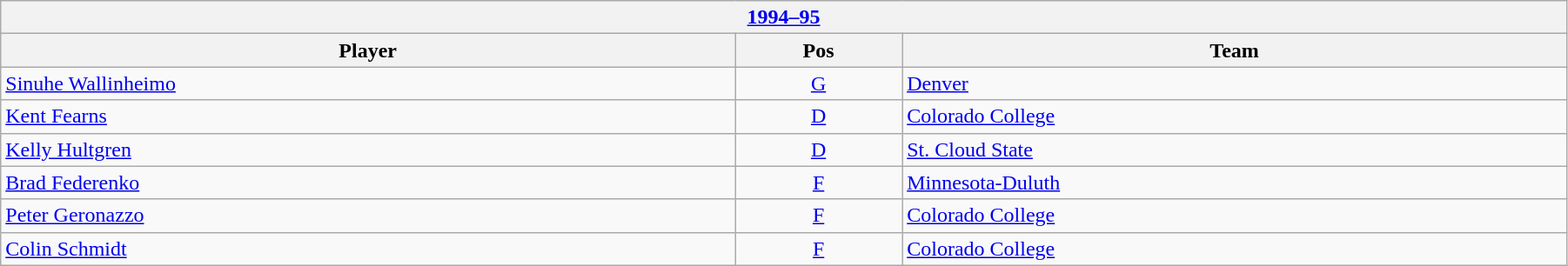<table class="wikitable" width=95%>
<tr>
<th colspan=3><a href='#'>1994–95</a></th>
</tr>
<tr>
<th>Player</th>
<th>Pos</th>
<th>Team</th>
</tr>
<tr>
<td><a href='#'>Sinuhe Wallinheimo</a></td>
<td align=center><a href='#'>G</a></td>
<td><a href='#'>Denver</a></td>
</tr>
<tr>
<td><a href='#'>Kent Fearns</a></td>
<td align=center><a href='#'>D</a></td>
<td><a href='#'>Colorado College</a></td>
</tr>
<tr>
<td><a href='#'>Kelly Hultgren</a></td>
<td align=center><a href='#'>D</a></td>
<td><a href='#'>St. Cloud State</a></td>
</tr>
<tr>
<td><a href='#'>Brad Federenko</a></td>
<td align=center><a href='#'>F</a></td>
<td><a href='#'>Minnesota-Duluth</a></td>
</tr>
<tr>
<td><a href='#'>Peter Geronazzo</a></td>
<td align=center><a href='#'>F</a></td>
<td><a href='#'>Colorado College</a></td>
</tr>
<tr>
<td><a href='#'>Colin Schmidt</a></td>
<td align=center><a href='#'>F</a></td>
<td><a href='#'>Colorado College</a></td>
</tr>
</table>
